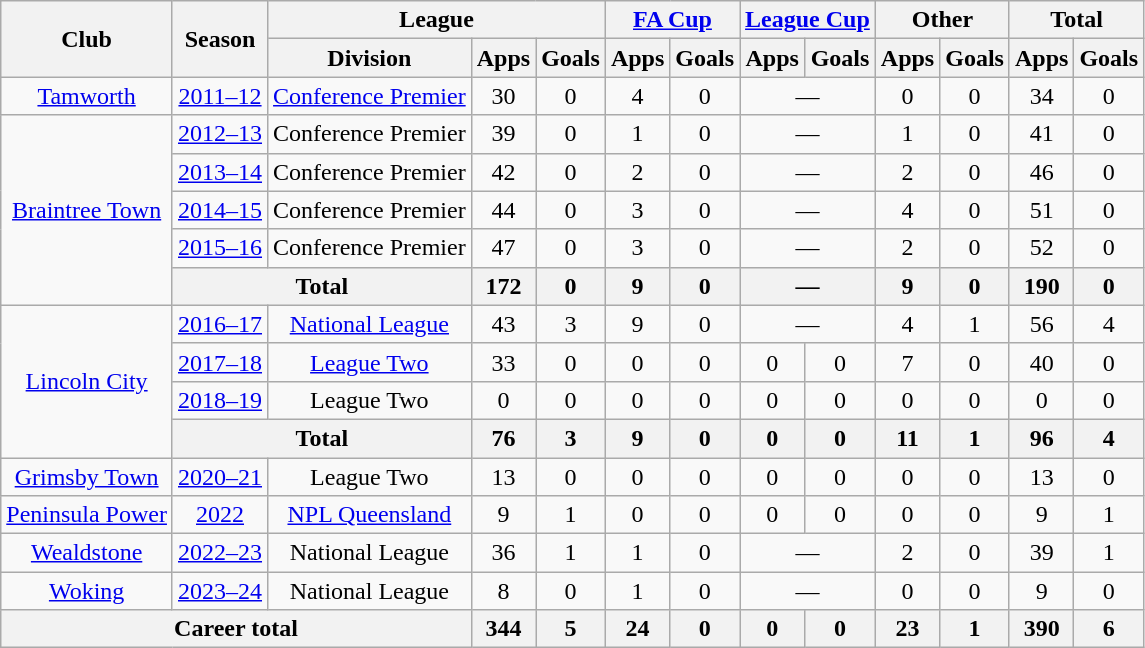<table class="wikitable" style="text-align:center">
<tr>
<th rowspan="2">Club</th>
<th rowspan="2">Season</th>
<th colspan="3">League</th>
<th colspan="2"><a href='#'>FA Cup</a></th>
<th colspan="2"><a href='#'>League Cup</a></th>
<th colspan="2">Other</th>
<th colspan="2">Total</th>
</tr>
<tr>
<th>Division</th>
<th>Apps</th>
<th>Goals</th>
<th>Apps</th>
<th>Goals</th>
<th>Apps</th>
<th>Goals</th>
<th>Apps</th>
<th>Goals</th>
<th>Apps</th>
<th>Goals</th>
</tr>
<tr>
<td><a href='#'>Tamworth</a></td>
<td><a href='#'>2011–12</a></td>
<td><a href='#'>Conference Premier</a></td>
<td>30</td>
<td>0</td>
<td>4</td>
<td>0</td>
<td colspan="2">—</td>
<td>0</td>
<td>0</td>
<td>34</td>
<td>0</td>
</tr>
<tr>
<td rowspan="5"><a href='#'>Braintree Town</a></td>
<td><a href='#'>2012–13</a></td>
<td>Conference Premier</td>
<td>39</td>
<td>0</td>
<td>1</td>
<td>0</td>
<td colspan="2">—</td>
<td>1</td>
<td>0</td>
<td>41</td>
<td>0</td>
</tr>
<tr>
<td><a href='#'>2013–14</a></td>
<td>Conference Premier</td>
<td>42</td>
<td>0</td>
<td>2</td>
<td>0</td>
<td colspan="2">—</td>
<td>2</td>
<td>0</td>
<td>46</td>
<td>0</td>
</tr>
<tr>
<td><a href='#'>2014–15</a></td>
<td>Conference Premier</td>
<td>44</td>
<td>0</td>
<td>3</td>
<td>0</td>
<td colspan="2">—</td>
<td>4</td>
<td>0</td>
<td>51</td>
<td>0</td>
</tr>
<tr>
<td><a href='#'>2015–16</a></td>
<td>Conference Premier</td>
<td>47</td>
<td>0</td>
<td>3</td>
<td>0</td>
<td colspan="2">—</td>
<td>2</td>
<td>0</td>
<td>52</td>
<td>0</td>
</tr>
<tr>
<th colspan="2">Total</th>
<th>172</th>
<th>0</th>
<th>9</th>
<th>0</th>
<th colspan="2">—</th>
<th>9</th>
<th>0</th>
<th>190</th>
<th>0</th>
</tr>
<tr>
<td rowspan="4"><a href='#'>Lincoln City</a></td>
<td><a href='#'>2016–17</a></td>
<td><a href='#'>National League</a></td>
<td>43</td>
<td>3</td>
<td>9</td>
<td>0</td>
<td colspan="2">—</td>
<td>4</td>
<td>1</td>
<td>56</td>
<td>4</td>
</tr>
<tr>
<td><a href='#'>2017–18</a></td>
<td><a href='#'>League Two</a></td>
<td>33</td>
<td>0</td>
<td>0</td>
<td>0</td>
<td>0</td>
<td>0</td>
<td>7</td>
<td>0</td>
<td>40</td>
<td>0</td>
</tr>
<tr>
<td><a href='#'>2018–19</a></td>
<td>League Two</td>
<td>0</td>
<td>0</td>
<td>0</td>
<td>0</td>
<td>0</td>
<td>0</td>
<td>0</td>
<td>0</td>
<td>0</td>
<td>0</td>
</tr>
<tr>
<th colspan="2">Total</th>
<th>76</th>
<th>3</th>
<th>9</th>
<th>0</th>
<th>0</th>
<th>0</th>
<th>11</th>
<th>1</th>
<th>96</th>
<th>4</th>
</tr>
<tr>
<td><a href='#'>Grimsby Town</a></td>
<td><a href='#'>2020–21</a></td>
<td>League Two</td>
<td>13</td>
<td>0</td>
<td>0</td>
<td>0</td>
<td>0</td>
<td>0</td>
<td>0</td>
<td>0</td>
<td>13</td>
<td>0</td>
</tr>
<tr>
<td><a href='#'>Peninsula Power</a></td>
<td><a href='#'>2022</a></td>
<td><a href='#'>NPL Queensland</a></td>
<td>9</td>
<td>1</td>
<td>0</td>
<td>0</td>
<td>0</td>
<td>0</td>
<td>0</td>
<td>0</td>
<td>9</td>
<td>1</td>
</tr>
<tr>
<td><a href='#'>Wealdstone</a></td>
<td><a href='#'>2022–23</a></td>
<td>National League</td>
<td>36</td>
<td>1</td>
<td>1</td>
<td>0</td>
<td colspan="2">—</td>
<td>2</td>
<td>0</td>
<td>39</td>
<td>1</td>
</tr>
<tr>
<td><a href='#'>Woking</a></td>
<td><a href='#'>2023–24</a></td>
<td>National League</td>
<td>8</td>
<td>0</td>
<td>1</td>
<td>0</td>
<td colspan="2">—</td>
<td>0</td>
<td>0</td>
<td>9</td>
<td>0</td>
</tr>
<tr>
<th colspan="3">Career total</th>
<th>344</th>
<th>5</th>
<th>24</th>
<th>0</th>
<th>0</th>
<th>0</th>
<th>23</th>
<th>1</th>
<th>390</th>
<th>6</th>
</tr>
</table>
